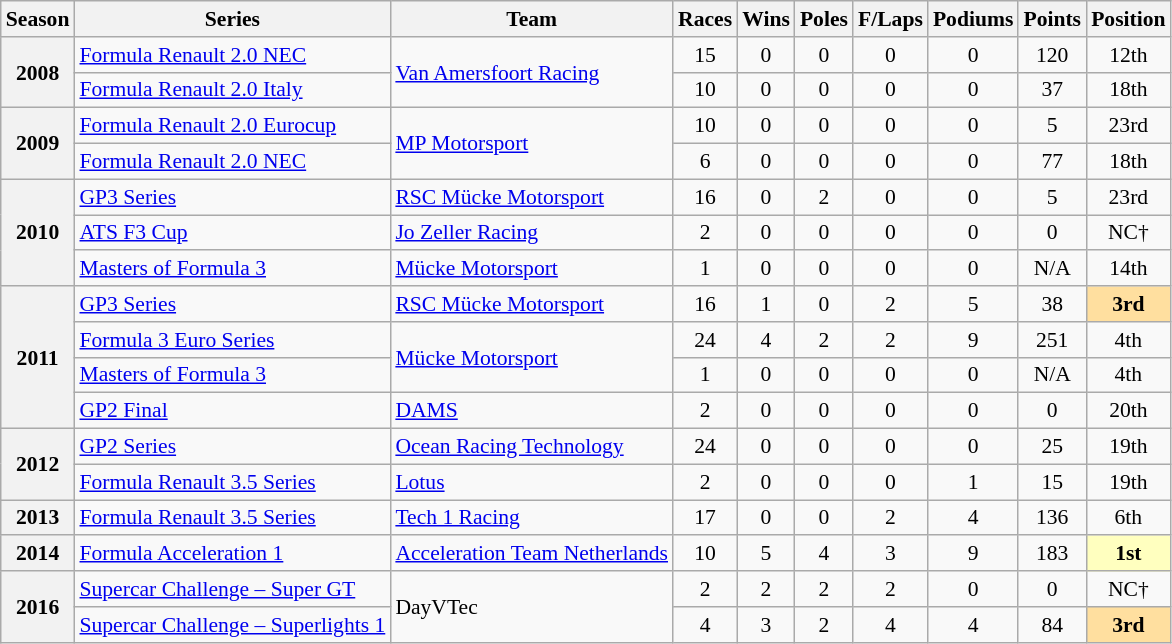<table class="wikitable" style="font-size: 90%; text-align:center">
<tr>
<th>Season</th>
<th>Series</th>
<th>Team</th>
<th>Races</th>
<th>Wins</th>
<th>Poles</th>
<th>F/Laps</th>
<th>Podiums</th>
<th>Points</th>
<th>Position</th>
</tr>
<tr>
<th rowspan=2>2008</th>
<td align=left><a href='#'>Formula Renault 2.0 NEC</a></td>
<td align=left rowspan=2><a href='#'>Van Amersfoort Racing</a></td>
<td>15</td>
<td>0</td>
<td>0</td>
<td>0</td>
<td>0</td>
<td>120</td>
<td>12th</td>
</tr>
<tr>
<td align=left><a href='#'>Formula Renault 2.0 Italy</a></td>
<td>10</td>
<td>0</td>
<td>0</td>
<td>0</td>
<td>0</td>
<td>37</td>
<td>18th</td>
</tr>
<tr>
<th rowspan=2>2009</th>
<td align=left><a href='#'>Formula Renault 2.0 Eurocup</a></td>
<td align=left rowspan=2><a href='#'>MP Motorsport</a></td>
<td>10</td>
<td>0</td>
<td>0</td>
<td>0</td>
<td>0</td>
<td>5</td>
<td>23rd</td>
</tr>
<tr>
<td align=left><a href='#'>Formula Renault 2.0 NEC</a></td>
<td>6</td>
<td>0</td>
<td>0</td>
<td>0</td>
<td>0</td>
<td>77</td>
<td>18th</td>
</tr>
<tr>
<th rowspan=3>2010</th>
<td align=left><a href='#'>GP3 Series</a></td>
<td align=left><a href='#'>RSC Mücke Motorsport</a></td>
<td>16</td>
<td>0</td>
<td>2</td>
<td>0</td>
<td>0</td>
<td>5</td>
<td>23rd</td>
</tr>
<tr>
<td align=left><a href='#'>ATS F3 Cup</a></td>
<td align=left><a href='#'>Jo Zeller Racing</a></td>
<td>2</td>
<td>0</td>
<td>0</td>
<td>0</td>
<td>0</td>
<td>0</td>
<td>NC†</td>
</tr>
<tr>
<td align=left><a href='#'>Masters of Formula 3</a></td>
<td align=left><a href='#'>Mücke Motorsport</a></td>
<td>1</td>
<td>0</td>
<td>0</td>
<td>0</td>
<td>0</td>
<td>N/A</td>
<td>14th</td>
</tr>
<tr>
<th rowspan=4>2011</th>
<td align=left><a href='#'>GP3 Series</a></td>
<td align=left><a href='#'>RSC Mücke Motorsport</a></td>
<td>16</td>
<td>1</td>
<td>0</td>
<td>2</td>
<td>5</td>
<td>38</td>
<td style="background:#ffdf9f;"><strong>3rd</strong></td>
</tr>
<tr>
<td align=left><a href='#'>Formula 3 Euro Series</a></td>
<td align=left rowspan=2><a href='#'>Mücke Motorsport</a></td>
<td>24</td>
<td>4</td>
<td>2</td>
<td>2</td>
<td>9</td>
<td>251</td>
<td>4th</td>
</tr>
<tr>
<td align=left><a href='#'>Masters of Formula 3</a></td>
<td>1</td>
<td>0</td>
<td>0</td>
<td>0</td>
<td>0</td>
<td>N/A</td>
<td>4th</td>
</tr>
<tr>
<td align=left><a href='#'>GP2 Final</a></td>
<td align=left><a href='#'>DAMS</a></td>
<td>2</td>
<td>0</td>
<td>0</td>
<td>0</td>
<td>0</td>
<td>0</td>
<td>20th</td>
</tr>
<tr>
<th rowspan=2>2012</th>
<td align=left><a href='#'>GP2 Series</a></td>
<td align=left><a href='#'>Ocean Racing Technology</a></td>
<td>24</td>
<td>0</td>
<td>0</td>
<td>0</td>
<td>0</td>
<td>25</td>
<td>19th</td>
</tr>
<tr>
<td align=left><a href='#'>Formula Renault 3.5 Series</a></td>
<td align=left><a href='#'>Lotus</a></td>
<td>2</td>
<td>0</td>
<td>0</td>
<td>0</td>
<td>1</td>
<td>15</td>
<td>19th</td>
</tr>
<tr>
<th>2013</th>
<td align=left><a href='#'>Formula Renault 3.5 Series</a></td>
<td align=left><a href='#'>Tech 1 Racing</a></td>
<td>17</td>
<td>0</td>
<td>0</td>
<td>2</td>
<td>4</td>
<td>136</td>
<td>6th</td>
</tr>
<tr>
<th>2014</th>
<td align=left><a href='#'>Formula Acceleration 1</a></td>
<td align=left><a href='#'>Acceleration Team Netherlands</a></td>
<td>10</td>
<td>5</td>
<td>4</td>
<td>3</td>
<td>9</td>
<td>183</td>
<td style="background:#FFFFBF;"><strong>1st</strong></td>
</tr>
<tr>
<th rowspan=2>2016</th>
<td align=left><a href='#'>Supercar Challenge – Super GT</a></td>
<td rowspan=2 align=left>DayVTec</td>
<td>2</td>
<td>2</td>
<td>2</td>
<td>2</td>
<td>0</td>
<td>0</td>
<td>NC†</td>
</tr>
<tr>
<td align=left><a href='#'>Supercar Challenge – Superlights 1</a></td>
<td>4</td>
<td>3</td>
<td>2</td>
<td>4</td>
<td>4</td>
<td>84</td>
<td style="background:#ffdf9f;"><strong>3rd</strong></td>
</tr>
</table>
